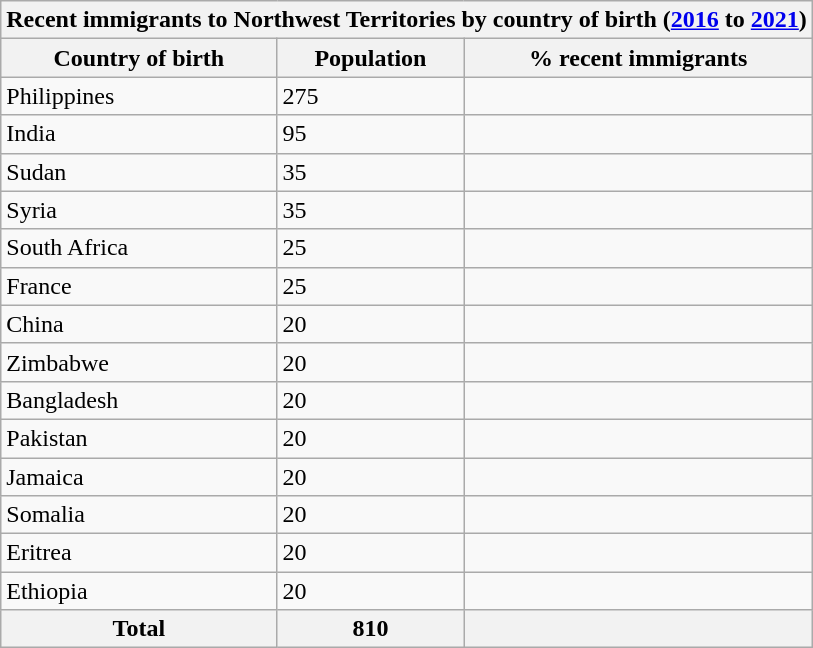<table class="wikitable">
<tr>
<th colspan="3">Recent immigrants to Northwest Territories by country of birth (<a href='#'>2016</a> to <a href='#'>2021</a>)</th>
</tr>
<tr>
<th>Country of birth</th>
<th>Population</th>
<th>% recent immigrants</th>
</tr>
<tr>
<td>Philippines</td>
<td>275</td>
<td></td>
</tr>
<tr>
<td>India</td>
<td>95</td>
<td></td>
</tr>
<tr>
<td>Sudan</td>
<td>35</td>
<td></td>
</tr>
<tr>
<td>Syria</td>
<td>35</td>
<td></td>
</tr>
<tr>
<td>South Africa</td>
<td>25</td>
<td></td>
</tr>
<tr>
<td>France</td>
<td>25</td>
<td></td>
</tr>
<tr>
<td>China</td>
<td>20</td>
<td></td>
</tr>
<tr>
<td>Zimbabwe</td>
<td>20</td>
<td></td>
</tr>
<tr>
<td>Bangladesh</td>
<td>20</td>
<td></td>
</tr>
<tr>
<td>Pakistan</td>
<td>20</td>
<td></td>
</tr>
<tr>
<td>Jamaica</td>
<td>20</td>
<td></td>
</tr>
<tr>
<td>Somalia</td>
<td>20</td>
<td></td>
</tr>
<tr>
<td>Eritrea</td>
<td>20</td>
<td></td>
</tr>
<tr>
<td>Ethiopia</td>
<td>20</td>
<td></td>
</tr>
<tr>
<th>Total</th>
<th>810</th>
<th></th>
</tr>
</table>
